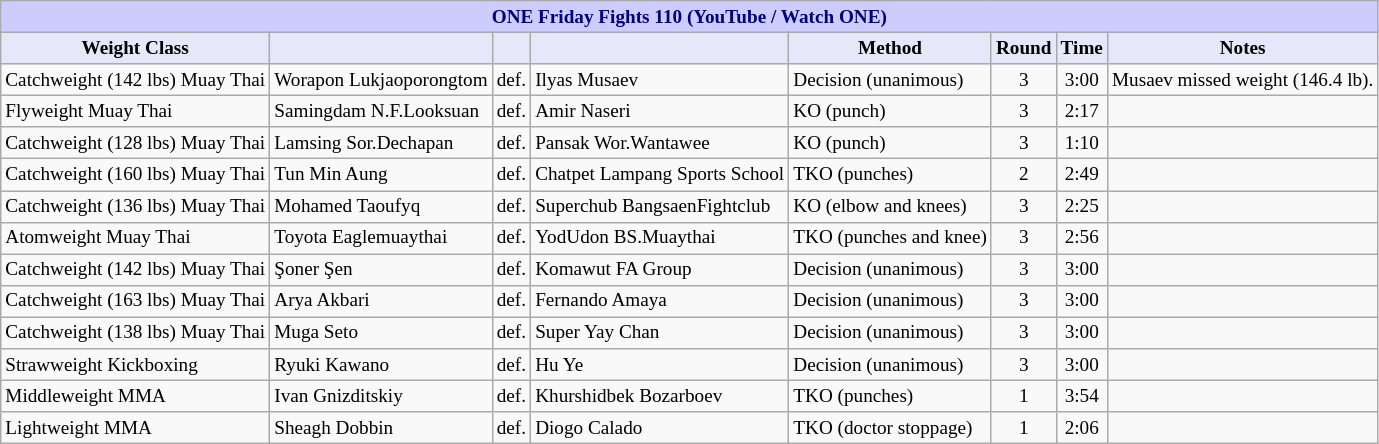<table class="wikitable" style="font-size: 80%;">
<tr>
<th colspan="8" style="background-color: #ccf; color: #000080; text-align: center;"><strong>ONE Friday Fights 110 (YouTube / Watch ONE)</strong></th>
</tr>
<tr>
<th colspan="1" style="background-color: #E6E8FA; color: #000000; text-align: center;">Weight Class</th>
<th colspan="1" style="background-color: #E6E8FA; color: #000000; text-align: center;"></th>
<th colspan="1" style="background-color: #E6E8FA; color: #000000; text-align: center;"></th>
<th colspan="1" style="background-color: #E6E8FA; color: #000000; text-align: center;"></th>
<th colspan="1" style="background-color: #E6E8FA; color: #000000; text-align: center;">Method</th>
<th colspan="1" style="background-color: #E6E8FA; color: #000000; text-align: center;">Round</th>
<th colspan="1" style="background-color: #E6E8FA; color: #000000; text-align: center;">Time</th>
<th colspan="1" style="background-color: #E6E8FA; color: #000000; text-align: center;">Notes</th>
</tr>
<tr>
<td>Catchweight (142 lbs) Muay Thai</td>
<td> Worapon Lukjaoporongtom</td>
<td>def.</td>
<td> Ilyas Musaev</td>
<td>Decision (unanimous)</td>
<td align=center>3</td>
<td align=center>3:00</td>
<td>Musaev missed weight (146.4 lb).</td>
</tr>
<tr>
<td>Flyweight Muay Thai</td>
<td> Samingdam N.F.Looksuan</td>
<td>def.</td>
<td> Amir Naseri</td>
<td>KO (punch)</td>
<td align=center>3</td>
<td align=center>2:17</td>
<td></td>
</tr>
<tr>
<td>Catchweight (128 lbs) Muay Thai</td>
<td> Lamsing Sor.Dechapan</td>
<td>def.</td>
<td> Pansak Wor.Wantawee</td>
<td>KO (punch)</td>
<td align=center>3</td>
<td align=center>1:10</td>
<td></td>
</tr>
<tr>
<td>Catchweight (160 lbs) Muay Thai</td>
<td> Tun Min Aung</td>
<td>def.</td>
<td> Chatpet Lampang Sports School</td>
<td>TKO (punches)</td>
<td align=center>2</td>
<td align=center>2:49</td>
<td></td>
</tr>
<tr>
<td>Catchweight (136 lbs) Muay Thai</td>
<td> Mohamed Taoufyq</td>
<td>def.</td>
<td> Superchub BangsaenFightclub</td>
<td>KO (elbow and knees)</td>
<td align=center>3</td>
<td align=center>2:25</td>
<td></td>
</tr>
<tr>
<td>Atomweight Muay Thai</td>
<td> Toyota Eaglemuaythai</td>
<td>def.</td>
<td> YodUdon BS.Muaythai</td>
<td>TKO (punches and knee)</td>
<td align=center>3</td>
<td align=center>2:56</td>
<td></td>
</tr>
<tr>
<td>Catchweight (142 lbs) Muay Thai</td>
<td> Şoner Şen</td>
<td>def.</td>
<td> Komawut FA Group</td>
<td>Decision (unanimous)</td>
<td align=center>3</td>
<td align=center>3:00</td>
<td></td>
</tr>
<tr>
<td>Catchweight (163 lbs) Muay Thai</td>
<td> Arya Akbari</td>
<td>def.</td>
<td> Fernando Amaya</td>
<td>Decision (unanimous)</td>
<td align=center>3</td>
<td align=center>3:00</td>
<td></td>
</tr>
<tr>
<td>Catchweight (138 lbs) Muay Thai</td>
<td> Muga Seto</td>
<td>def.</td>
<td> Super Yay Chan</td>
<td>Decision (unanimous)</td>
<td align=center>3</td>
<td align=center>3:00</td>
<td></td>
</tr>
<tr>
<td>Strawweight Kickboxing</td>
<td> Ryuki Kawano</td>
<td>def.</td>
<td> Hu Ye</td>
<td>Decision (unanimous)</td>
<td align=center>3</td>
<td align=center>3:00</td>
<td></td>
</tr>
<tr>
<td>Middleweight MMA</td>
<td> Ivan Gnizditskiy</td>
<td>def.</td>
<td> Khurshidbek Bozarboev</td>
<td>TKO (punches)</td>
<td align=center>1</td>
<td align=center>3:54</td>
<td></td>
</tr>
<tr>
<td>Lightweight MMA</td>
<td> Sheagh Dobbin</td>
<td>def.</td>
<td> Diogo Calado</td>
<td>TKO (doctor stoppage)</td>
<td align=center>1</td>
<td align=center>2:06</td>
<td></td>
</tr>
</table>
